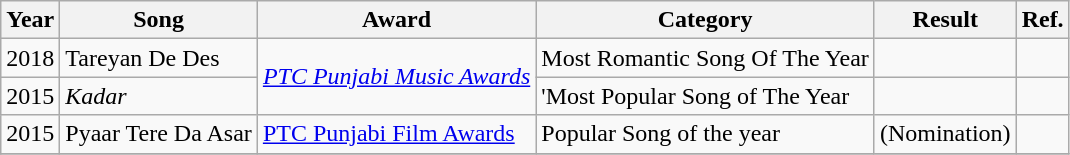<table class="wikitable sortable">
<tr>
<th>Year</th>
<th>Song</th>
<th>Award</th>
<th>Category</th>
<th>Result</th>
<th>Ref.</th>
</tr>
<tr>
<td>2018</td>
<td>Tareyan De Des</td>
<td rowspan="2"><em><a href='#'>PTC Punjabi Music Awards</a></em></td>
<td>Most Romantic Song Of The Year</td>
<td></td>
<td></td>
</tr>
<tr>
<td>2015</td>
<td><em>Kadar</em></td>
<td>'Most Popular Song of The Year</td>
<td></td>
<td></td>
</tr>
<tr>
<td>2015</td>
<td>Pyaar Tere Da Asar</td>
<td><a href='#'>PTC Punjabi Film Awards</a></td>
<td>Popular Song of the year</td>
<td>(Nomination)</td>
<td></td>
</tr>
<tr>
</tr>
</table>
